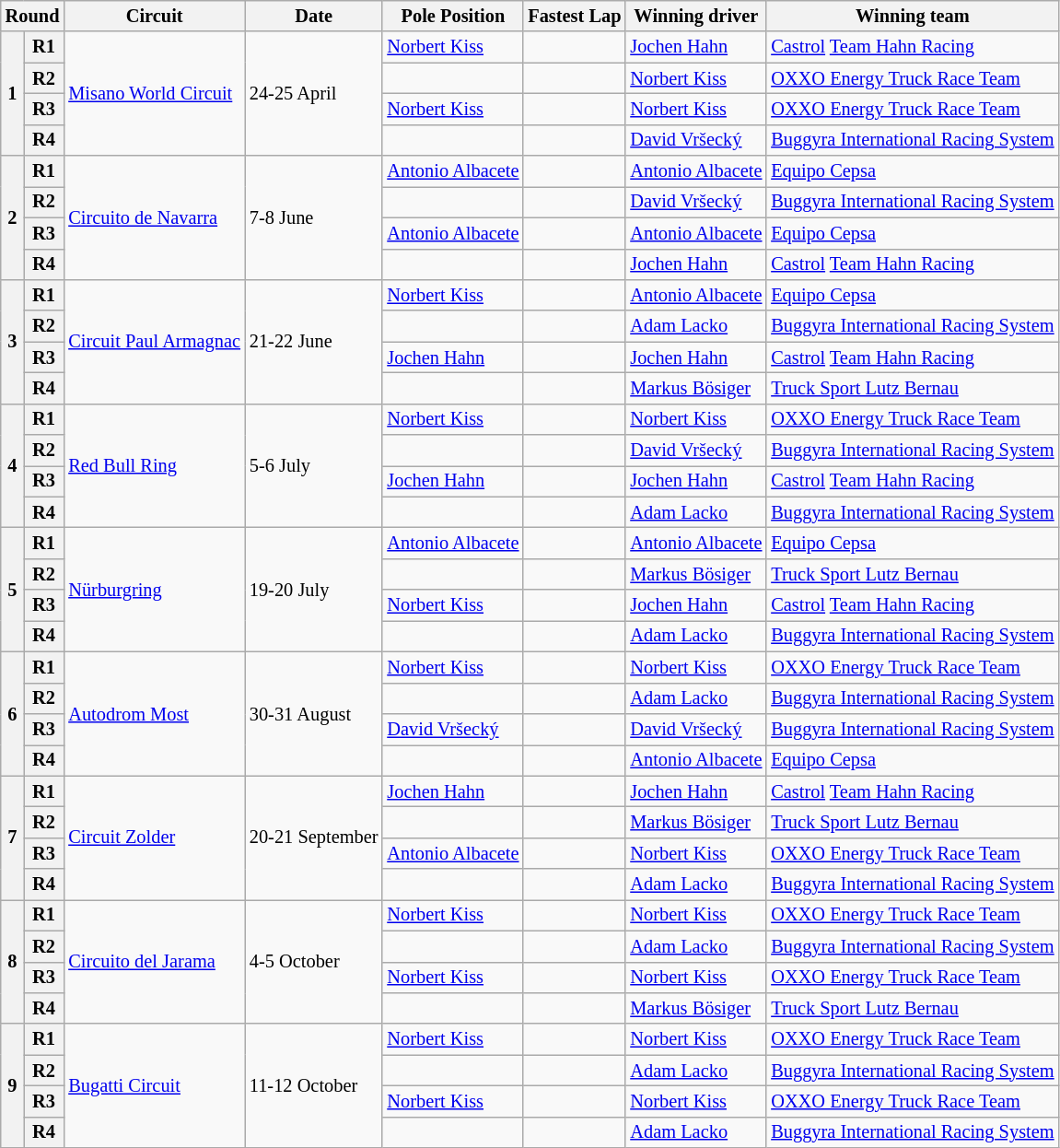<table class="wikitable" style="font-size: 85%">
<tr>
<th colspan=2>Round</th>
<th>Circuit</th>
<th>Date</th>
<th>Pole Position</th>
<th>Fastest Lap</th>
<th>Winning driver</th>
<th>Winning team</th>
</tr>
<tr>
<th rowspan=4>1</th>
<th>R1</th>
<td rowspan=4> <a href='#'>Misano World Circuit</a></td>
<td rowspan=4>24-25 April</td>
<td> <a href='#'>Norbert Kiss</a></td>
<td></td>
<td> <a href='#'>Jochen Hahn</a></td>
<td> <a href='#'>Castrol</a> <a href='#'>Team Hahn Racing</a></td>
</tr>
<tr>
<th>R2</th>
<td></td>
<td></td>
<td> <a href='#'>Norbert Kiss</a></td>
<td> <a href='#'>OXXO Energy Truck Race Team</a></td>
</tr>
<tr>
<th>R3</th>
<td> <a href='#'>Norbert Kiss</a></td>
<td></td>
<td> <a href='#'>Norbert Kiss</a></td>
<td> <a href='#'>OXXO Energy Truck Race Team</a></td>
</tr>
<tr>
<th>R4</th>
<td></td>
<td></td>
<td> <a href='#'>David Vršecký</a></td>
<td> <a href='#'>Buggyra International Racing System</a></td>
</tr>
<tr>
<th rowspan=4>2</th>
<th>R1</th>
<td rowspan=4> <a href='#'>Circuito de Navarra</a></td>
<td rowspan=4>7-8 June</td>
<td> <a href='#'>Antonio Albacete</a></td>
<td></td>
<td> <a href='#'>Antonio Albacete</a></td>
<td> <a href='#'>Equipo Cepsa</a></td>
</tr>
<tr>
<th>R2</th>
<td></td>
<td></td>
<td> <a href='#'>David Vršecký</a></td>
<td> <a href='#'>Buggyra International Racing System</a></td>
</tr>
<tr>
<th>R3</th>
<td> <a href='#'>Antonio Albacete</a></td>
<td></td>
<td> <a href='#'>Antonio Albacete</a></td>
<td> <a href='#'>Equipo Cepsa</a></td>
</tr>
<tr>
<th>R4</th>
<td></td>
<td></td>
<td> <a href='#'>Jochen Hahn</a></td>
<td> <a href='#'>Castrol</a> <a href='#'>Team Hahn Racing</a></td>
</tr>
<tr>
<th rowspan=4>3</th>
<th>R1</th>
<td rowspan=4> <a href='#'>Circuit Paul Armagnac</a></td>
<td rowspan=4>21-22 June</td>
<td> <a href='#'>Norbert Kiss</a></td>
<td></td>
<td> <a href='#'>Antonio Albacete</a></td>
<td> <a href='#'>Equipo Cepsa</a></td>
</tr>
<tr>
<th>R2</th>
<td></td>
<td></td>
<td> <a href='#'>Adam Lacko</a></td>
<td> <a href='#'>Buggyra International Racing System</a></td>
</tr>
<tr>
<th>R3</th>
<td> <a href='#'>Jochen Hahn</a></td>
<td></td>
<td> <a href='#'>Jochen Hahn</a></td>
<td> <a href='#'>Castrol</a> <a href='#'>Team Hahn Racing</a></td>
</tr>
<tr>
<th>R4</th>
<td></td>
<td></td>
<td> <a href='#'>Markus Bösiger</a></td>
<td> <a href='#'>Truck Sport Lutz Bernau</a></td>
</tr>
<tr>
<th rowspan=4>4</th>
<th>R1</th>
<td rowspan=4> <a href='#'>Red Bull Ring</a></td>
<td rowspan=4>5-6 July</td>
<td> <a href='#'>Norbert Kiss</a></td>
<td></td>
<td> <a href='#'>Norbert Kiss</a></td>
<td> <a href='#'>OXXO Energy Truck Race Team</a></td>
</tr>
<tr>
<th>R2</th>
<td></td>
<td></td>
<td> <a href='#'>David Vršecký</a></td>
<td> <a href='#'>Buggyra International Racing System</a></td>
</tr>
<tr>
<th>R3</th>
<td> <a href='#'>Jochen Hahn</a></td>
<td></td>
<td> <a href='#'>Jochen Hahn</a></td>
<td> <a href='#'>Castrol</a> <a href='#'>Team Hahn Racing</a></td>
</tr>
<tr>
<th>R4</th>
<td></td>
<td></td>
<td> <a href='#'>Adam Lacko</a></td>
<td> <a href='#'>Buggyra International Racing System</a></td>
</tr>
<tr>
<th rowspan=4>5</th>
<th>R1</th>
<td rowspan=4> <a href='#'>Nürburgring</a></td>
<td rowspan=4>19-20 July</td>
<td> <a href='#'>Antonio Albacete</a></td>
<td></td>
<td> <a href='#'>Antonio Albacete</a></td>
<td> <a href='#'>Equipo Cepsa</a></td>
</tr>
<tr>
<th>R2</th>
<td></td>
<td></td>
<td> <a href='#'>Markus Bösiger</a></td>
<td> <a href='#'>Truck Sport Lutz Bernau</a></td>
</tr>
<tr>
<th>R3</th>
<td> <a href='#'>Norbert Kiss</a></td>
<td></td>
<td> <a href='#'>Jochen Hahn</a></td>
<td> <a href='#'>Castrol</a> <a href='#'>Team Hahn Racing</a></td>
</tr>
<tr>
<th>R4</th>
<td></td>
<td></td>
<td> <a href='#'>Adam Lacko</a></td>
<td> <a href='#'>Buggyra International Racing System</a></td>
</tr>
<tr>
<th rowspan=4>6</th>
<th>R1</th>
<td rowspan=4> <a href='#'>Autodrom Most</a></td>
<td rowspan=4>30-31 August</td>
<td> <a href='#'>Norbert Kiss</a></td>
<td></td>
<td> <a href='#'>Norbert Kiss</a></td>
<td> <a href='#'>OXXO Energy Truck Race Team</a></td>
</tr>
<tr>
<th>R2</th>
<td></td>
<td></td>
<td> <a href='#'>Adam Lacko</a></td>
<td> <a href='#'>Buggyra International Racing System</a></td>
</tr>
<tr>
<th>R3</th>
<td> <a href='#'>David Vršecký</a></td>
<td></td>
<td> <a href='#'>David Vršecký</a></td>
<td> <a href='#'>Buggyra International Racing System</a></td>
</tr>
<tr>
<th>R4</th>
<td></td>
<td></td>
<td> <a href='#'>Antonio Albacete</a></td>
<td> <a href='#'>Equipo Cepsa</a></td>
</tr>
<tr>
<th rowspan=4>7</th>
<th>R1</th>
<td rowspan=4> <a href='#'>Circuit Zolder</a></td>
<td rowspan=4>20-21 September</td>
<td> <a href='#'>Jochen Hahn</a></td>
<td></td>
<td> <a href='#'>Jochen Hahn</a></td>
<td> <a href='#'>Castrol</a> <a href='#'>Team Hahn Racing</a></td>
</tr>
<tr>
<th>R2</th>
<td></td>
<td></td>
<td> <a href='#'>Markus Bösiger</a></td>
<td> <a href='#'>Truck Sport Lutz Bernau</a></td>
</tr>
<tr>
<th>R3</th>
<td> <a href='#'>Antonio Albacete</a></td>
<td></td>
<td> <a href='#'>Norbert Kiss</a></td>
<td> <a href='#'>OXXO Energy Truck Race Team</a></td>
</tr>
<tr>
<th>R4</th>
<td></td>
<td></td>
<td> <a href='#'>Adam Lacko</a></td>
<td> <a href='#'>Buggyra International Racing System</a></td>
</tr>
<tr>
<th rowspan=4>8</th>
<th>R1</th>
<td rowspan=4> <a href='#'>Circuito del Jarama</a></td>
<td rowspan=4>4-5 October</td>
<td> <a href='#'>Norbert Kiss</a></td>
<td></td>
<td> <a href='#'>Norbert Kiss</a></td>
<td> <a href='#'>OXXO Energy Truck Race Team</a></td>
</tr>
<tr>
<th>R2</th>
<td></td>
<td></td>
<td> <a href='#'>Adam Lacko</a></td>
<td> <a href='#'>Buggyra International Racing System</a></td>
</tr>
<tr>
<th>R3</th>
<td> <a href='#'>Norbert Kiss</a></td>
<td></td>
<td> <a href='#'>Norbert Kiss</a></td>
<td> <a href='#'>OXXO Energy Truck Race Team</a></td>
</tr>
<tr>
<th>R4</th>
<td></td>
<td></td>
<td> <a href='#'>Markus Bösiger</a></td>
<td> <a href='#'>Truck Sport Lutz Bernau</a></td>
</tr>
<tr>
<th rowspan=4>9</th>
<th>R1</th>
<td rowspan=4> <a href='#'>Bugatti Circuit</a></td>
<td rowspan=4>11-12 October</td>
<td> <a href='#'>Norbert Kiss</a></td>
<td></td>
<td> <a href='#'>Norbert Kiss</a></td>
<td> <a href='#'>OXXO Energy Truck Race Team</a></td>
</tr>
<tr>
<th>R2</th>
<td></td>
<td></td>
<td> <a href='#'>Adam Lacko</a></td>
<td> <a href='#'>Buggyra International Racing System</a></td>
</tr>
<tr>
<th>R3</th>
<td> <a href='#'>Norbert Kiss</a></td>
<td></td>
<td> <a href='#'>Norbert Kiss</a></td>
<td> <a href='#'>OXXO Energy Truck Race Team</a></td>
</tr>
<tr>
<th>R4</th>
<td></td>
<td></td>
<td> <a href='#'>Adam Lacko</a></td>
<td> <a href='#'>Buggyra International Racing System</a></td>
</tr>
</table>
